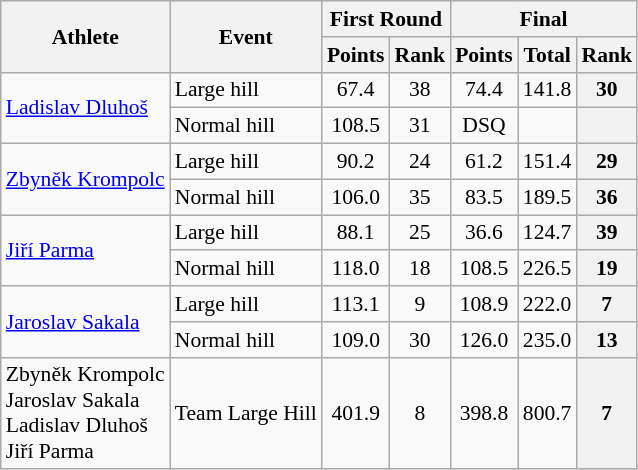<table class="wikitable" style="font-size:90%">
<tr>
<th rowspan="2">Athlete</th>
<th rowspan="2">Event</th>
<th colspan="2">First Round</th>
<th colspan="3">Final</th>
</tr>
<tr>
<th>Points</th>
<th>Rank</th>
<th>Points</th>
<th>Total</th>
<th>Rank</th>
</tr>
<tr>
<td rowspan=2><a href='#'>Ladislav Dluhoš</a></td>
<td>Large hill</td>
<td align="center">67.4</td>
<td align="center">38</td>
<td align="center">74.4</td>
<td align="center">141.8</td>
<th align="center">30</th>
</tr>
<tr>
<td>Normal hill</td>
<td align="center">108.5</td>
<td align="center">31</td>
<td align="center">DSQ</td>
<td align="center"></td>
<th align="center"></th>
</tr>
<tr>
<td rowspan=2><a href='#'>Zbyněk Krompolc</a></td>
<td>Large hill</td>
<td align="center">90.2</td>
<td align="center">24</td>
<td align="center">61.2</td>
<td align="center">151.4</td>
<th align="center">29</th>
</tr>
<tr>
<td>Normal hill</td>
<td align="center">106.0</td>
<td align="center">35</td>
<td align="center">83.5</td>
<td align="center">189.5</td>
<th align="center">36</th>
</tr>
<tr>
<td rowspan=2><a href='#'>Jiří Parma</a></td>
<td>Large hill</td>
<td align="center">88.1</td>
<td align="center">25</td>
<td align="center">36.6</td>
<td align="center">124.7</td>
<th align="center">39</th>
</tr>
<tr>
<td>Normal hill</td>
<td align="center">118.0</td>
<td align="center">18</td>
<td align="center">108.5</td>
<td align="center">226.5</td>
<th align="center">19</th>
</tr>
<tr>
<td rowspan=2><a href='#'>Jaroslav Sakala</a></td>
<td>Large hill</td>
<td align="center">113.1</td>
<td align="center">9</td>
<td align="center">108.9</td>
<td align="center">222.0</td>
<th align="center">7</th>
</tr>
<tr>
<td>Normal hill</td>
<td align="center">109.0</td>
<td align="center">30</td>
<td align="center">126.0</td>
<td align="center">235.0</td>
<th align="center">13</th>
</tr>
<tr>
<td>Zbyněk Krompolc<br>Jaroslav Sakala<br>Ladislav Dluhoš<br>Jiří Parma</td>
<td>Team Large Hill</td>
<td align="center">401.9</td>
<td align="center">8</td>
<td align="center">398.8</td>
<td align="center">800.7</td>
<th align="center">7</th>
</tr>
</table>
